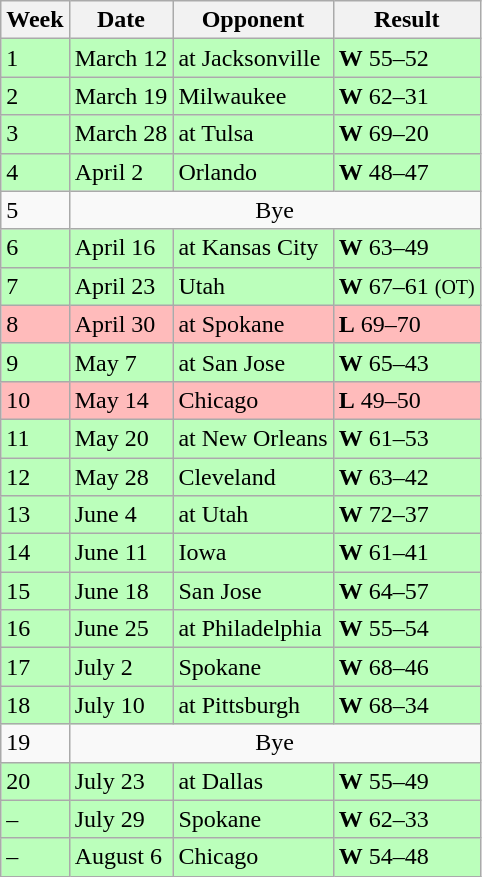<table class="wikitable">
<tr>
<th>Week</th>
<th>Date</th>
<th>Opponent</th>
<th>Result</th>
</tr>
<tr bgcolor="#bbffbb">
<td>1</td>
<td>March 12</td>
<td>at Jacksonville</td>
<td><strong>W</strong> 55–52</td>
</tr>
<tr bgcolor="#bbffbb">
<td>2</td>
<td>March 19</td>
<td>Milwaukee</td>
<td><strong>W</strong> 62–31</td>
</tr>
<tr bgcolor="#bbffbb">
<td>3</td>
<td>March 28</td>
<td>at Tulsa</td>
<td><strong>W</strong> 69–20</td>
</tr>
<tr bgcolor="#bbffbb">
<td>4</td>
<td>April 2</td>
<td>Orlando</td>
<td><strong>W</strong> 48–47</td>
</tr>
<tr>
<td>5</td>
<td colspan="3" align="center">Bye</td>
</tr>
<tr bgcolor="#bbffbb">
<td>6</td>
<td>April 16</td>
<td>at Kansas City</td>
<td><strong>W</strong> 63–49</td>
</tr>
<tr bgcolor="#bbffbb">
<td>7</td>
<td>April 23</td>
<td>Utah</td>
<td><strong>W</strong> 67–61 <small>(OT)</small></td>
</tr>
<tr bgcolor="#ffbbbb">
<td>8</td>
<td>April 30</td>
<td>at Spokane</td>
<td><strong>L</strong> 69–70</td>
</tr>
<tr bgcolor="#bbffbb">
<td>9</td>
<td>May 7</td>
<td>at San Jose</td>
<td><strong>W</strong> 65–43</td>
</tr>
<tr bgcolor="#ffbbbb">
<td>10</td>
<td>May 14</td>
<td>Chicago</td>
<td><strong>L</strong> 49–50</td>
</tr>
<tr bgcolor="#bbffbb">
<td>11</td>
<td>May 20</td>
<td>at New Orleans</td>
<td><strong>W</strong> 61–53</td>
</tr>
<tr bgcolor="#bbffbb">
<td>12</td>
<td>May 28</td>
<td>Cleveland</td>
<td><strong>W</strong> 63–42</td>
</tr>
<tr bgcolor="#bbffbb">
<td>13</td>
<td>June 4</td>
<td>at Utah</td>
<td><strong>W</strong> 72–37</td>
</tr>
<tr bgcolor="#bbffbb">
<td>14</td>
<td>June 11</td>
<td>Iowa</td>
<td><strong>W</strong> 61–41</td>
</tr>
<tr bgcolor="#bbffbb">
<td>15</td>
<td>June 18</td>
<td>San Jose</td>
<td><strong>W</strong> 64–57</td>
</tr>
<tr bgcolor="#bbffbb">
<td>16</td>
<td>June 25</td>
<td>at Philadelphia</td>
<td><strong>W</strong> 55–54</td>
</tr>
<tr bgcolor="#bbffbb">
<td>17</td>
<td>July 2</td>
<td>Spokane</td>
<td><strong>W</strong> 68–46</td>
</tr>
<tr bgcolor="#bbffbb">
<td>18</td>
<td>July 10</td>
<td>at Pittsburgh</td>
<td><strong>W</strong> 68–34</td>
</tr>
<tr>
<td>19</td>
<td colspan="3" align="center">Bye</td>
</tr>
<tr bgcolor="#bbffbb">
<td>20</td>
<td>July 23</td>
<td>at Dallas</td>
<td><strong>W</strong> 55–49</td>
</tr>
<tr bgcolor="#bbffbb">
<td>–</td>
<td>July 29</td>
<td>Spokane</td>
<td><strong>W</strong> 62–33</td>
</tr>
<tr bgcolor="#bbffbb">
<td>–</td>
<td>August 6</td>
<td>Chicago</td>
<td><strong>W</strong> 54–48</td>
</tr>
</table>
